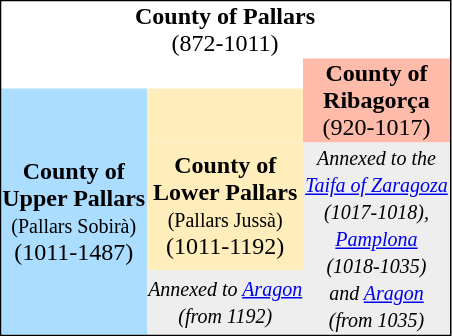<table align="center" style="border-spacing: 0px; border: 1px solid black; text-align: center;">
<tr>
<td colspan=5 style="background: #fff;"><strong>County of Pallars</strong><br>(872-1011)</td>
</tr>
<tr>
<td colspan=2 style="background: #fff;">      </td>
<td colspan=3 rowspan="2" style="background: #fba;"><strong>County of<br>Ribagorça</strong><br>(920-1017)</td>
</tr>
<tr>
<td colspan=1 rowspan="3" style="background: #adf;"><strong>County of<br>Upper Pallars</strong><br><small>(Pallars Sobirà)</small><br>(1011-1487)<br></td>
<td colspan=1 style="background: #feb;">      </td>
</tr>
<tr>
<td colspan=3 style="background: #feb;"><strong>County of<br>Lower Pallars</strong><br><small>(Pallars Jussà)</small><br>(1011-1192)</td>
<td colspan=1 rowspan="2" style="background: #eee;"><small><em>Annexed to the<br><a href='#'>Taifa of Zaragoza</a><br>(1017-1018),<br><a href='#'>Pamplona</a><br>(1018-1035)<br>and <a href='#'>Aragon</a><br>(from 1035)</em></small></td>
</tr>
<tr>
<td colspan=2 style="background: #eee;"><small><em>Annexed to <a href='#'>Aragon</a><br>(from 1192)</em></small></td>
</tr>
</table>
